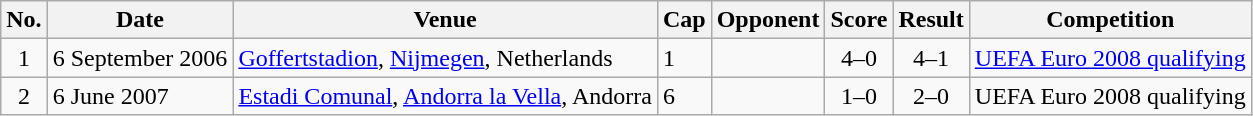<table class="wikitable sortable">
<tr>
<th scope="col">No.</th>
<th scope="col" data-sort-type="date">Date</th>
<th scope="col">Venue</th>
<th scope="col">Cap</th>
<th scope="col">Opponent</th>
<th scope="col">Score</th>
<th scope="col">Result</th>
<th scope="col">Competition</th>
</tr>
<tr>
<td align="center">1</td>
<td>6 September 2006</td>
<td><a href='#'>Goffertstadion</a>, <a href='#'>Nijmegen</a>, Netherlands</td>
<td>1</td>
<td></td>
<td align="center">4–0</td>
<td align="center">4–1</td>
<td><a href='#'>UEFA Euro 2008 qualifying</a></td>
</tr>
<tr>
<td align="center">2</td>
<td>6 June 2007</td>
<td><a href='#'>Estadi Comunal</a>, <a href='#'>Andorra la Vella</a>, Andorra</td>
<td>6</td>
<td></td>
<td align="center">1–0</td>
<td align="center">2–0</td>
<td>UEFA Euro 2008 qualifying</td>
</tr>
</table>
